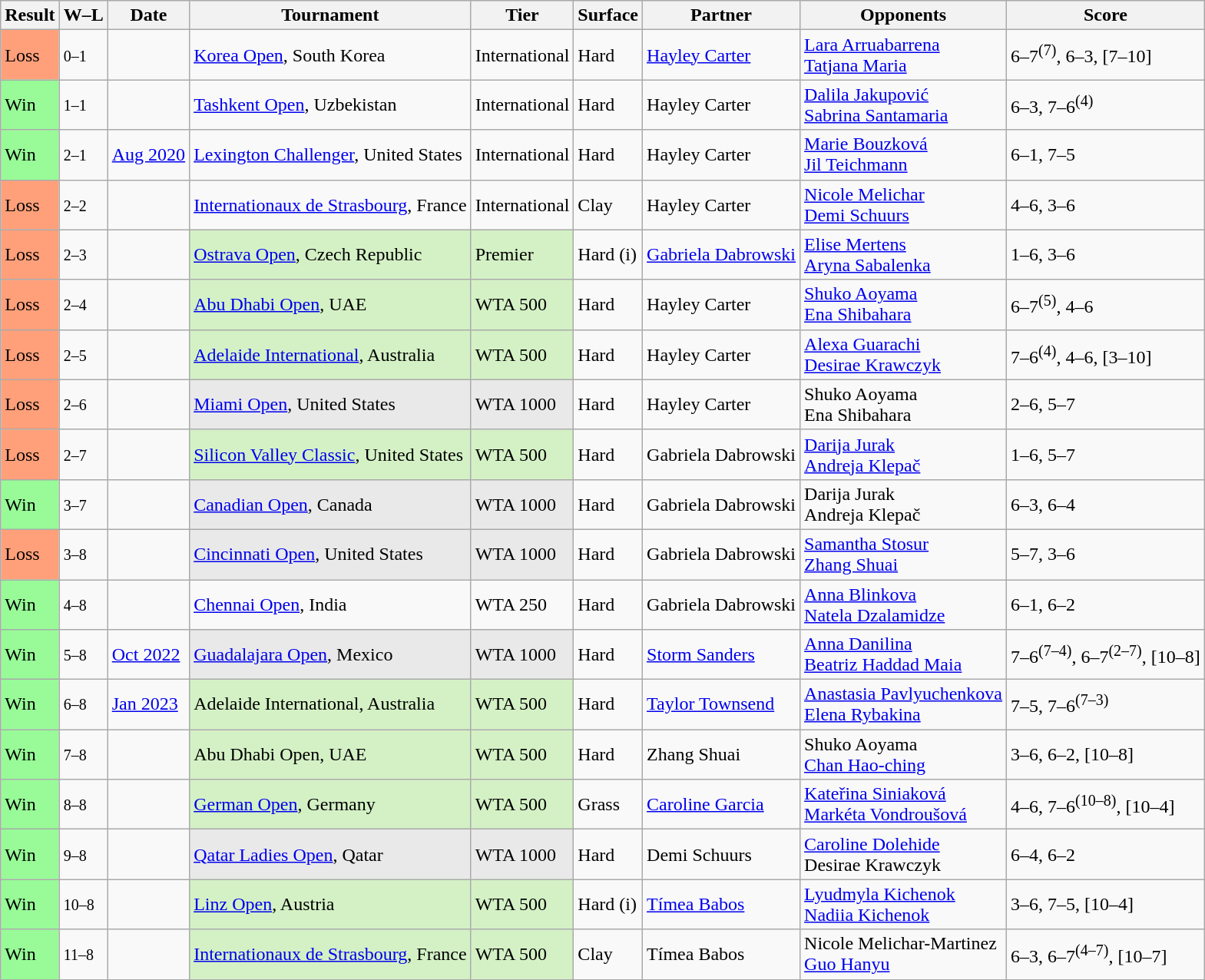<table class="sortable wikitable nowrap">
<tr>
<th>Result</th>
<th class="unsortable">W–L</th>
<th>Date</th>
<th>Tournament</th>
<th>Tier</th>
<th>Surface</th>
<th>Partner</th>
<th>Opponents</th>
<th class="unsortable">Score</th>
</tr>
<tr>
<td style=background:#ffa07a>Loss</td>
<td><small>0–1</small></td>
<td><a href='#'></a></td>
<td><a href='#'>Korea Open</a>, South Korea</td>
<td>International</td>
<td>Hard</td>
<td> <a href='#'>Hayley Carter</a></td>
<td> <a href='#'>Lara Arruabarrena</a> <br>  <a href='#'>Tatjana Maria</a></td>
<td>6–7<sup>(7)</sup>, 6–3, [7–10]</td>
</tr>
<tr>
<td style=background:#98fb98>Win</td>
<td><small>1–1</small></td>
<td><a href='#'></a></td>
<td><a href='#'>Tashkent Open</a>, Uzbekistan</td>
<td>International</td>
<td>Hard</td>
<td> Hayley Carter</td>
<td> <a href='#'>Dalila Jakupović</a> <br>  <a href='#'>Sabrina Santamaria</a></td>
<td>6–3, 7–6<sup>(4)</sup></td>
</tr>
<tr>
<td style=background:#98fb98>Win</td>
<td><small>2–1</small></td>
<td><a href='#'>Aug 2020</a></td>
<td><a href='#'>Lexington Challenger</a>, United States</td>
<td>International</td>
<td>Hard</td>
<td> Hayley Carter</td>
<td> <a href='#'>Marie Bouzková</a> <br>  <a href='#'>Jil Teichmann</a></td>
<td>6–1, 7–5</td>
</tr>
<tr>
<td style=background:#ffa07a>Loss</td>
<td><small>2–2</small></td>
<td><a href='#'></a></td>
<td><a href='#'>Internationaux de Strasbourg</a>, France</td>
<td>International</td>
<td>Clay</td>
<td> Hayley Carter</td>
<td> <a href='#'>Nicole Melichar</a> <br>  <a href='#'>Demi Schuurs</a></td>
<td>4–6, 3–6</td>
</tr>
<tr>
<td style=background:#ffa07a>Loss</td>
<td><small>2–3</small></td>
<td><a href='#'></a></td>
<td style=background:#d4f1c5><a href='#'>Ostrava Open</a>, Czech Republic</td>
<td style=background:#d4f1c5>Premier</td>
<td>Hard (i)</td>
<td> <a href='#'>Gabriela Dabrowski</a></td>
<td> <a href='#'>Elise Mertens</a> <br>  <a href='#'>Aryna Sabalenka</a></td>
<td>1–6, 3–6</td>
</tr>
<tr>
<td style=background:#ffa07a>Loss</td>
<td><small>2–4</small></td>
<td><a href='#'></a></td>
<td style=background:#d4f1c5><a href='#'>Abu Dhabi Open</a>, UAE</td>
<td style=background:#d4f1c5>WTA 500</td>
<td>Hard</td>
<td> Hayley Carter</td>
<td> <a href='#'>Shuko Aoyama</a> <br>  <a href='#'>Ena Shibahara</a></td>
<td>6–7<sup>(5)</sup>, 4–6</td>
</tr>
<tr>
<td style=background:#ffa07a>Loss</td>
<td><small>2–5</small></td>
<td><a href='#'></a></td>
<td style=background:#d4f1c5><a href='#'>Adelaide International</a>, Australia</td>
<td style=background:#d4f1c5>WTA 500</td>
<td>Hard</td>
<td> Hayley Carter</td>
<td> <a href='#'>Alexa Guarachi</a> <br>  <a href='#'>Desirae Krawczyk</a></td>
<td>7–6<sup>(4)</sup>, 4–6, [3–10]</td>
</tr>
<tr>
<td style=background:#ffa07a>Loss</td>
<td><small>2–6</small></td>
<td><a href='#'></a></td>
<td style=background:#e9e9e9><a href='#'>Miami Open</a>, United States</td>
<td style=background:#e9e9e9>WTA 1000</td>
<td>Hard</td>
<td> Hayley Carter</td>
<td> Shuko Aoyama <br>  Ena Shibahara</td>
<td>2–6, 5–7</td>
</tr>
<tr>
<td style=background:#ffa07a>Loss</td>
<td><small>2–7</small></td>
<td><a href='#'></a></td>
<td style=background:#d4f1c5><a href='#'>Silicon Valley Classic</a>, United States</td>
<td style=background:#d4f1c5>WTA 500</td>
<td>Hard</td>
<td> Gabriela Dabrowski</td>
<td> <a href='#'>Darija Jurak</a> <br>  <a href='#'>Andreja Klepač</a></td>
<td>1–6, 5–7</td>
</tr>
<tr>
<td style=background:#98fb98>Win</td>
<td><small>3–7</small></td>
<td><a href='#'></a></td>
<td style=background:#e9e9e9><a href='#'>Canadian Open</a>, Canada</td>
<td style=background:#e9e9e9>WTA 1000</td>
<td>Hard</td>
<td> Gabriela Dabrowski</td>
<td> Darija Jurak <br>  Andreja Klepač</td>
<td>6–3, 6–4</td>
</tr>
<tr>
<td style=background:#ffa07a>Loss</td>
<td><small>3–8</small></td>
<td><a href='#'></a></td>
<td style=background:#e9e9e9><a href='#'>Cincinnati Open</a>, United States</td>
<td style=background:#e9e9e9>WTA 1000</td>
<td>Hard</td>
<td> Gabriela Dabrowski</td>
<td> <a href='#'>Samantha Stosur</a> <br>  <a href='#'>Zhang Shuai</a></td>
<td>5–7, 3–6</td>
</tr>
<tr>
<td style=background:#98fb98>Win</td>
<td><small>4–8</small></td>
<td><a href='#'></a></td>
<td><a href='#'>Chennai Open</a>, India</td>
<td>WTA 250</td>
<td>Hard</td>
<td> Gabriela Dabrowski</td>
<td> <a href='#'>Anna Blinkova</a> <br>  <a href='#'>Natela Dzalamidze</a></td>
<td>6–1, 6–2</td>
</tr>
<tr>
<td style=background:#98fb98>Win</td>
<td><small>5–8</small></td>
<td><a href='#'>Oct 2022</a></td>
<td style=background:#e9e9e9><a href='#'>Guadalajara Open</a>, Mexico</td>
<td style=background:#e9e9e9>WTA 1000</td>
<td>Hard</td>
<td> <a href='#'>Storm Sanders</a></td>
<td> <a href='#'>Anna Danilina</a> <br>  <a href='#'>Beatriz Haddad Maia</a></td>
<td>7–6<sup>(7–4)</sup>, 6–7<sup>(2–7)</sup>, [10–8]</td>
</tr>
<tr>
<td style=background:#98fb98>Win</td>
<td><small>6–8</small></td>
<td><a href='#'>Jan 2023</a></td>
<td style=background:#d4f1c5>Adelaide International, Australia</td>
<td style=background:#d4f1c5>WTA 500</td>
<td>Hard</td>
<td> <a href='#'>Taylor Townsend</a></td>
<td> <a href='#'>Anastasia Pavlyuchenkova</a> <br>  <a href='#'>Elena Rybakina</a></td>
<td>7–5, 7–6<sup>(7–3)</sup></td>
</tr>
<tr>
<td style=background:#98fb98>Win</td>
<td><small>7–8</small></td>
<td><a href='#'></a></td>
<td style=background:#d4f1c5>Abu Dhabi Open, UAE</td>
<td style=background:#d4f1c5>WTA 500</td>
<td>Hard</td>
<td> Zhang Shuai</td>
<td> Shuko Aoyama <br>  <a href='#'>Chan Hao-ching</a></td>
<td>3–6, 6–2, [10–8]</td>
</tr>
<tr>
<td style=background:#98fb98>Win</td>
<td><small>8–8</small></td>
<td><a href='#'></a></td>
<td style=background:#d4f1c5><a href='#'>German Open</a>, Germany</td>
<td style=background:#d4f1c5>WTA 500</td>
<td>Grass</td>
<td> <a href='#'>Caroline Garcia</a></td>
<td> <a href='#'>Kateřina Siniaková</a> <br>  <a href='#'>Markéta Vondroušová</a></td>
<td>4–6, 7–6<sup>(10–8)</sup>, [10–4]</td>
</tr>
<tr>
<td style=background:#98fb98>Win</td>
<td><small>9–8</small></td>
<td><a href='#'></a></td>
<td style=background:#e9e9e9><a href='#'>Qatar Ladies Open</a>, Qatar</td>
<td style=background:#e9e9e9>WTA 1000</td>
<td>Hard</td>
<td> Demi Schuurs</td>
<td> <a href='#'>Caroline Dolehide</a> <br>  Desirae Krawczyk</td>
<td>6–4, 6–2</td>
</tr>
<tr>
<td style=background:#98fb98>Win</td>
<td><small>10–8</small></td>
<td><a href='#'></a></td>
<td style=background:#d4f1c5><a href='#'>Linz Open</a>, Austria</td>
<td style=background:#d4f1c5>WTA 500</td>
<td>Hard (i)</td>
<td> <a href='#'>Tímea Babos</a></td>
<td> <a href='#'>Lyudmyla Kichenok</a> <br>  <a href='#'>Nadiia Kichenok</a></td>
<td>3–6, 7–5, [10–4]</td>
</tr>
<tr>
<td style=background:#98fb98>Win</td>
<td><small>11–8</small></td>
<td><a href='#'></a></td>
<td style=background:#d4f1c5><a href='#'>Internationaux de Strasbourg</a>, France</td>
<td style=background:#d4f1c5>WTA 500</td>
<td>Clay</td>
<td> Tímea Babos</td>
<td> Nicole Melichar-Martinez <br>  <a href='#'>Guo Hanyu</a></td>
<td>6–3, 6–7<sup>(4–7)</sup>, [10–7]</td>
</tr>
</table>
